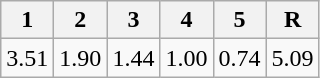<table class=wikitable>
<tr>
<th>1</th>
<th>2</th>
<th>3</th>
<th>4</th>
<th>5</th>
<th>R</th>
</tr>
<tr>
<td>3.51</td>
<td>1.90</td>
<td>1.44</td>
<td>1.00</td>
<td>0.74</td>
<td>5.09</td>
</tr>
</table>
